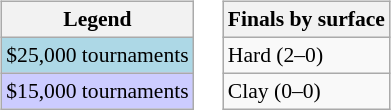<table>
<tr valign=top>
<td><br><table class="wikitable" style=font-size:90%;>
<tr>
<th>Legend</th>
</tr>
<tr style="background:lightblue;">
<td>$25,000 tournaments</td>
</tr>
<tr style="background:#ccf;">
<td>$15,000 tournaments</td>
</tr>
</table>
</td>
<td><br><table class="wikitable" style=font-size:90%;>
<tr>
<th>Finals by surface</th>
</tr>
<tr>
<td>Hard (2–0)</td>
</tr>
<tr>
<td>Clay (0–0)</td>
</tr>
</table>
</td>
</tr>
</table>
